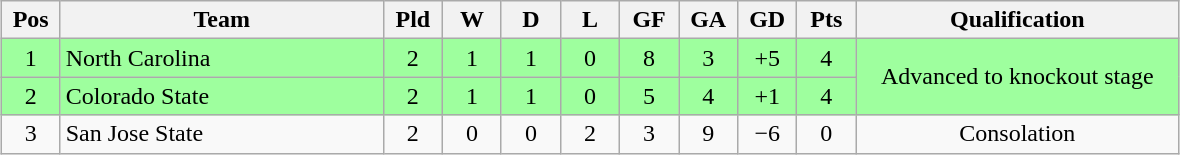<table class="wikitable" style="text-align:center; margin: 1em auto">
<tr>
<th style=width:2em>Pos</th>
<th style=width:13em>Team</th>
<th style=width:2em>Pld</th>
<th style=width:2em>W</th>
<th style=width:2em>D</th>
<th style=width:2em>L</th>
<th style=width:2em>GF</th>
<th style=width:2em>GA</th>
<th style=width:2em>GD</th>
<th style=width:2em>Pts</th>
<th style=width:13em>Qualification</th>
</tr>
<tr bgcolor="#9eff9e">
<td>1</td>
<td style="text-align:left">North Carolina</td>
<td>2</td>
<td>1</td>
<td>1</td>
<td>0</td>
<td>8</td>
<td>3</td>
<td>+5</td>
<td>4</td>
<td rowspan="2">Advanced to knockout stage</td>
</tr>
<tr bgcolor="#9eff9e">
<td>2</td>
<td style="text-align:left">Colorado State</td>
<td>2</td>
<td>1</td>
<td>1</td>
<td>0</td>
<td>5</td>
<td>4</td>
<td>+1</td>
<td>4</td>
</tr>
<tr>
<td>3</td>
<td style="text-align:left">San Jose State</td>
<td>2</td>
<td>0</td>
<td>0</td>
<td>2</td>
<td>3</td>
<td>9</td>
<td>−6</td>
<td>0</td>
<td>Consolation</td>
</tr>
</table>
